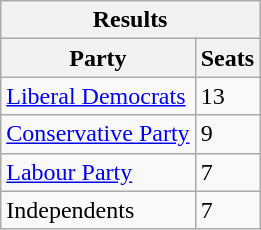<table class="wikitable">
<tr>
<th colspan="2">Results</th>
</tr>
<tr>
<th>Party</th>
<th>Seats</th>
</tr>
<tr>
<td><a href='#'>Liberal Democrats</a></td>
<td>13</td>
</tr>
<tr>
<td><a href='#'>Conservative Party</a></td>
<td>9</td>
</tr>
<tr>
<td><a href='#'>Labour Party</a></td>
<td>7</td>
</tr>
<tr>
<td>Independents</td>
<td>7</td>
</tr>
</table>
